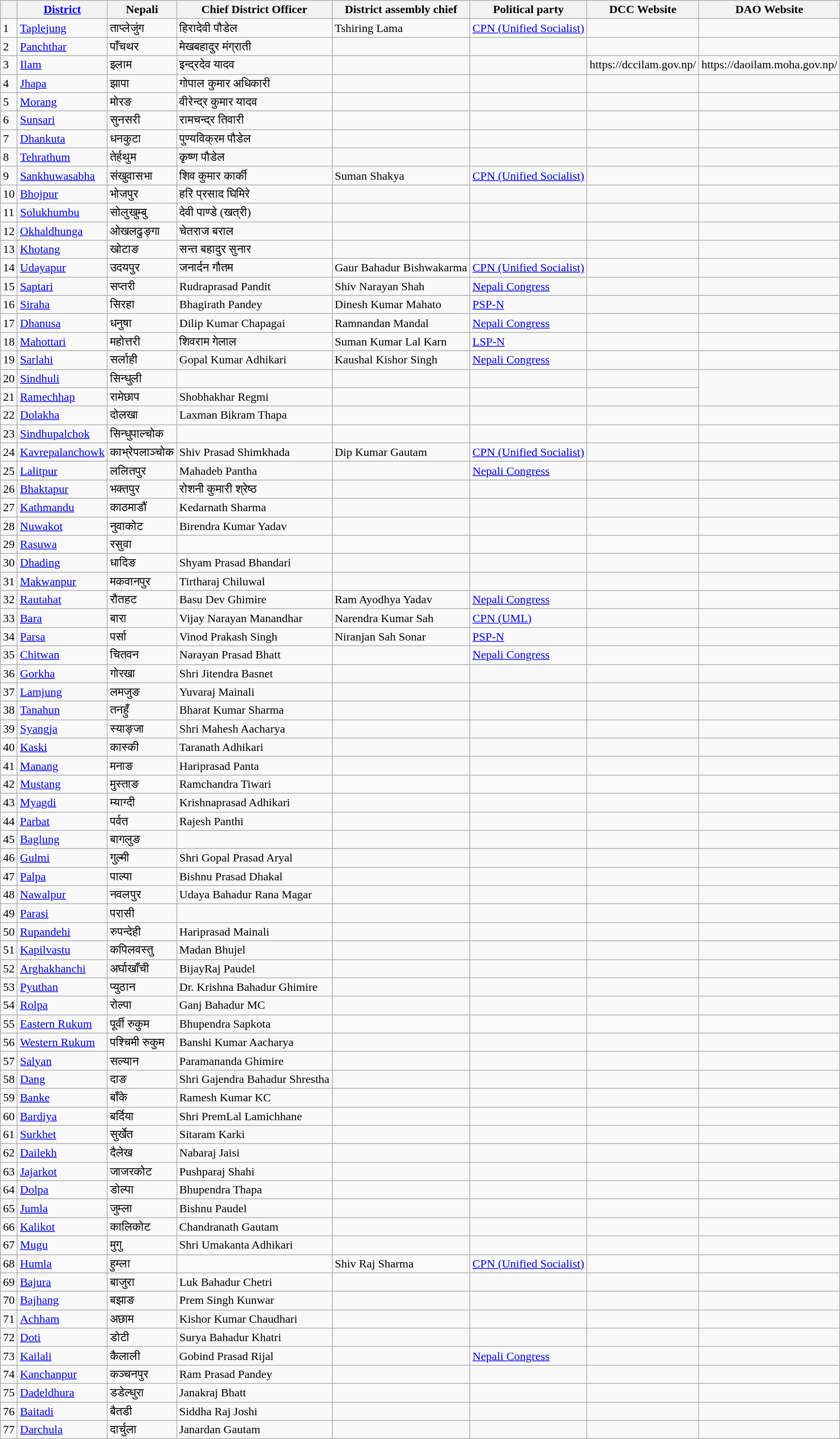<table class="wikitable">
<tr>
<th></th>
<th><a href='#'>District</a></th>
<th>Nepali</th>
<th>Chief District Officer</th>
<th>District assembly chief</th>
<th>Political party</th>
<th>DCC Website</th>
<th>DAO Website</th>
</tr>
<tr>
<td>1</td>
<td><a href='#'>Taplejung</a></td>
<td>ताप्लेजुंग</td>
<td>हिरादेवी पौडेल</td>
<td>Tshiring Lama</td>
<td><a href='#'>CPN (Unified Socialist)</a></td>
<td></td>
<td></td>
</tr>
<tr>
<td>2</td>
<td><a href='#'>Panchthar</a></td>
<td>पाँचथर</td>
<td>मेखबहादुर मंग्राती</td>
<td></td>
<td></td>
<td></td>
<td></td>
</tr>
<tr>
<td>3</td>
<td><a href='#'>Ilam</a></td>
<td>इलाम</td>
<td>इन्द्रदेव यादव</td>
<td></td>
<td></td>
<td> https://dccilam.gov.np/</td>
<td> https://daoilam.moha.gov.np/</td>
</tr>
<tr>
<td>4</td>
<td><a href='#'>Jhapa</a></td>
<td>झापा</td>
<td>गोपाल कुमार अधिकारी</td>
<td></td>
<td></td>
<td></td>
<td></td>
</tr>
<tr>
<td>5</td>
<td><a href='#'>Morang</a></td>
<td>मोरङ</td>
<td>वीरेन्द्र कुमार यादव</td>
<td></td>
<td></td>
<td></td>
<td></td>
</tr>
<tr>
<td>6</td>
<td><a href='#'>Sunsari</a></td>
<td>सुनसरी</td>
<td>रामचन्द्र तिवारी</td>
<td></td>
<td></td>
<td></td>
<td></td>
</tr>
<tr>
<td>7</td>
<td><a href='#'>Dhankuta</a></td>
<td>धनकुटा</td>
<td>पुण्यविक्रम पौडेल</td>
<td></td>
<td></td>
<td></td>
<td></td>
</tr>
<tr>
<td>8</td>
<td><a href='#'>Tehrathum</a></td>
<td>तेर्हथुम</td>
<td>कृष्ण पौडेल</td>
<td></td>
<td></td>
<td></td>
<td></td>
</tr>
<tr>
<td>9</td>
<td><a href='#'>Sankhuwasabha</a></td>
<td>संखुवासभा</td>
<td>शिव कुमार कार्की</td>
<td>Suman Shakya</td>
<td><a href='#'>CPN (Unified Socialist)</a></td>
<td></td>
<td></td>
</tr>
<tr>
<td>10</td>
<td><a href='#'>Bhojpur</a></td>
<td>भोजपुर</td>
<td>हरि प्रसाद घिमिरे</td>
<td></td>
<td></td>
<td></td>
<td></td>
</tr>
<tr>
<td>11</td>
<td><a href='#'>Solukhumbu</a></td>
<td>सोलुखुम्बु</td>
<td>देवी पाण्डे (खत्री)</td>
<td></td>
<td></td>
<td></td>
<td></td>
</tr>
<tr>
<td>12</td>
<td><a href='#'>Okhaldhunga</a></td>
<td>ओखलढुङ्गा</td>
<td>चेतराज बराल</td>
<td></td>
<td></td>
<td></td>
<td></td>
</tr>
<tr>
<td>13</td>
<td><a href='#'>Khotang</a></td>
<td>खोटाङ</td>
<td>सन्त बहादुर सुनार</td>
<td></td>
<td></td>
<td></td>
<td></td>
</tr>
<tr>
<td>14</td>
<td><a href='#'>Udayapur</a></td>
<td>उदयपुर</td>
<td>जनार्दन गौतम</td>
<td>Gaur Bahadur Bishwakarma</td>
<td><a href='#'>CPN (Unified Socialist)</a></td>
<td></td>
<td></td>
</tr>
<tr>
<td>15</td>
<td><a href='#'>Saptari</a></td>
<td>सप्तरी</td>
<td>Rudraprasad Pandit</td>
<td>Shiv Narayan Shah</td>
<td><a href='#'>Nepali Congress</a></td>
<td></td>
<td></td>
</tr>
<tr>
<td>16</td>
<td><a href='#'>Siraha</a></td>
<td>सिरहा</td>
<td>Bhagirath Pandey</td>
<td>Dinesh Kumar Mahato</td>
<td><a href='#'>PSP-N</a></td>
<td></td>
<td></td>
</tr>
<tr>
<td>17</td>
<td><a href='#'>Dhanusa</a></td>
<td>धनुषा</td>
<td>Dilip Kumar Chapagai</td>
<td>Ramnandan Mandal</td>
<td><a href='#'>Nepali Congress</a></td>
<td></td>
<td></td>
</tr>
<tr>
<td>18</td>
<td><a href='#'>Mahottari</a></td>
<td>महोत्तरी</td>
<td>शिवराम गेलाल</td>
<td>Suman Kumar Lal Karn</td>
<td><a href='#'>LSP-N</a></td>
<td></td>
<td></td>
</tr>
<tr>
<td>19</td>
<td><a href='#'>Sarlahi</a></td>
<td>सर्लाही</td>
<td>Gopal Kumar Adhikari</td>
<td>Kaushal Kishor Singh</td>
<td><a href='#'>Nepali Congress</a></td>
<td></td>
<td></td>
</tr>
<tr>
<td>20</td>
<td><a href='#'>Sindhuli</a></td>
<td>सिन्धुली</td>
<td Janakraj Dahal></td>
<td></td>
<td></td>
<td></td>
</tr>
<tr>
<td>21</td>
<td><a href='#'>Ramechhap</a></td>
<td>रामेछाप</td>
<td>Shobhakhar Regmi</td>
<td></td>
<td></td>
<td></td>
</tr>
<tr>
<td>22</td>
<td><a href='#'>Dolakha</a></td>
<td>दोलखा</td>
<td>Laxman Bikram Thapa</td>
<td></td>
<td></td>
<td></td>
<td></td>
</tr>
<tr>
<td>23</td>
<td><a href='#'>Sindhupalchok</a></td>
<td>सिन्धुपाल्चोक</td>
<td></td>
<td></td>
<td></td>
<td></td>
<td></td>
</tr>
<tr>
<td>24</td>
<td><a href='#'>Kavrepalanchowk</a></td>
<td>काभ्रेपलाञ्चोक</td>
<td>Shiv Prasad Shimkhada</td>
<td>Dip Kumar Gautam</td>
<td><a href='#'>CPN (Unified Socialist)</a></td>
<td></td>
<td></td>
</tr>
<tr>
<td>25</td>
<td><a href='#'>Lalitpur</a></td>
<td>ललितपुर</td>
<td>Mahadeb Pantha</td>
<td></td>
<td><a href='#'>Nepali Congress</a></td>
<td></td>
<td></td>
</tr>
<tr>
<td>26</td>
<td><a href='#'>Bhaktapur</a></td>
<td>भक्तपुर</td>
<td>रोशनी कुमारी श्रेष्ठ</td>
<td></td>
<td></td>
<td></td>
<td></td>
</tr>
<tr>
<td>27</td>
<td><a href='#'>Kathmandu</a></td>
<td>काठमाडौं</td>
<td>Kedarnath Sharma</td>
<td></td>
<td></td>
<td></td>
<td></td>
</tr>
<tr>
<td>28</td>
<td><a href='#'>Nuwakot</a></td>
<td>नुवाकोट</td>
<td>Birendra Kumar Yadav</td>
<td></td>
<td></td>
<td></td>
<td></td>
</tr>
<tr>
<td>29</td>
<td><a href='#'>Rasuwa</a></td>
<td>रसुवा</td>
<td></td>
<td></td>
<td></td>
<td></td>
<td></td>
</tr>
<tr>
<td>30</td>
<td><a href='#'>Dhading</a></td>
<td>धादिङ</td>
<td>Shyam Prasad Bhandari</td>
<td></td>
<td></td>
<td></td>
<td></td>
</tr>
<tr>
<td>31</td>
<td><a href='#'>Makwanpur</a></td>
<td>मकवानपुर</td>
<td>Tirtharaj Chiluwal</td>
<td></td>
<td></td>
<td></td>
<td></td>
</tr>
<tr>
<td>32</td>
<td><a href='#'>Rautahat</a></td>
<td>रौतहट</td>
<td>Basu Dev Ghimire</td>
<td>Ram Ayodhya Yadav</td>
<td><a href='#'>Nepali Congress</a></td>
<td></td>
<td></td>
</tr>
<tr>
<td>33</td>
<td><a href='#'>Bara</a></td>
<td>बारा</td>
<td>Vijay Narayan Manandhar</td>
<td>Narendra Kumar Sah</td>
<td><a href='#'>CPN (UML)</a></td>
<td></td>
<td></td>
</tr>
<tr>
<td>34</td>
<td><a href='#'>Parsa</a></td>
<td>पर्सा</td>
<td>Vinod Prakash Singh</td>
<td>Niranjan Sah Sonar</td>
<td><a href='#'>PSP-N</a></td>
<td></td>
<td></td>
</tr>
<tr>
<td>35</td>
<td><a href='#'>Chitwan</a></td>
<td>चितवन</td>
<td>Narayan Prasad Bhatt</td>
<td></td>
<td><a href='#'>Nepali Congress</a></td>
<td></td>
<td></td>
</tr>
<tr>
<td>36</td>
<td><a href='#'>Gorkha</a></td>
<td>गोरखा</td>
<td>Shri Jitendra Basnet</td>
<td></td>
<td></td>
<td></td>
<td></td>
</tr>
<tr>
<td>37</td>
<td><a href='#'>Lamjung</a></td>
<td>लमजुङ</td>
<td>Yuvaraj Mainali</td>
<td></td>
<td></td>
<td></td>
<td></td>
</tr>
<tr>
<td>38</td>
<td><a href='#'>Tanahun</a></td>
<td>तनहुँ</td>
<td>Bharat Kumar Sharma</td>
<td></td>
<td></td>
<td></td>
<td></td>
</tr>
<tr>
<td>39</td>
<td><a href='#'>Syangja</a></td>
<td>स्याङ्जा</td>
<td>Shri Mahesh Aacharya</td>
<td></td>
<td></td>
<td></td>
<td></td>
</tr>
<tr>
<td>40</td>
<td><a href='#'>Kaski</a></td>
<td>कास्की</td>
<td>Taranath Adhikari</td>
<td></td>
<td></td>
<td></td>
<td></td>
</tr>
<tr>
<td>41</td>
<td><a href='#'>Manang</a></td>
<td>मनाङ</td>
<td>Hariprasad Panta</td>
<td></td>
<td></td>
<td></td>
<td></td>
</tr>
<tr>
<td>42</td>
<td><a href='#'>Mustang</a></td>
<td>मुस्ताङ</td>
<td>Ramchandra Tiwari</td>
<td></td>
<td></td>
<td></td>
<td></td>
</tr>
<tr>
<td>43</td>
<td><a href='#'>Myagdi</a></td>
<td>म्याग्दी</td>
<td>Krishnaprasad Adhikari</td>
<td></td>
<td></td>
<td></td>
<td></td>
</tr>
<tr>
<td>44</td>
<td><a href='#'>Parbat</a></td>
<td>पर्वत</td>
<td>Rajesh Panthi</td>
<td></td>
<td></td>
<td></td>
<td></td>
</tr>
<tr>
<td>45</td>
<td><a href='#'>Baglung</a></td>
<td>बागलुङ</td>
<td></td>
<td></td>
<td></td>
<td></td>
<td></td>
</tr>
<tr>
<td>46</td>
<td><a href='#'>Gulmi</a></td>
<td>गुल्मी</td>
<td>Shri Gopal Prasad Aryal</td>
<td></td>
<td></td>
<td></td>
<td></td>
</tr>
<tr>
<td>47</td>
<td><a href='#'>Palpa</a></td>
<td>पाल्पा</td>
<td>Bishnu Prasad Dhakal</td>
<td></td>
<td></td>
<td></td>
<td></td>
</tr>
<tr>
<td>48</td>
<td><a href='#'>Nawalpur</a></td>
<td>नवलपुर</td>
<td>Udaya Bahadur Rana Magar</td>
<td></td>
<td></td>
<td></td>
<td> </td>
</tr>
<tr>
<td>49</td>
<td><a href='#'>Parasi</a></td>
<td>परासी</td>
<td></td>
<td></td>
<td></td>
<td></td>
<td> </td>
</tr>
<tr>
<td>50</td>
<td><a href='#'>Rupandehi</a></td>
<td>रुपन्देही</td>
<td>Hariprasad Mainali</td>
<td></td>
<td></td>
<td></td>
<td></td>
</tr>
<tr>
<td>51</td>
<td><a href='#'>Kapilvastu</a></td>
<td>कपिलवस्तु</td>
<td>Madan Bhujel</td>
<td></td>
<td></td>
<td></td>
<td></td>
</tr>
<tr>
<td>52</td>
<td><a href='#'>Arghakhanchi</a></td>
<td>अर्घाखाँची</td>
<td>BijayRaj Paudel</td>
<td></td>
<td></td>
<td></td>
<td></td>
</tr>
<tr>
<td>53</td>
<td><a href='#'>Pyuthan</a></td>
<td>प्युठान</td>
<td>Dr. Krishna Bahadur Ghimire</td>
<td></td>
<td></td>
<td></td>
<td></td>
</tr>
<tr>
<td>54</td>
<td><a href='#'>Rolpa</a></td>
<td>रोल्पा</td>
<td>Ganj Bahadur MC</td>
<td></td>
<td></td>
<td></td>
<td></td>
</tr>
<tr>
<td>55</td>
<td><a href='#'>Eastern Rukum</a></td>
<td>पूर्वी रुकुम</td>
<td>Bhupendra Sapkota</td>
<td></td>
<td></td>
<td></td>
<td></td>
</tr>
<tr>
<td>56</td>
<td><a href='#'>Western Rukum</a></td>
<td>पश्चिमी रुकुम</td>
<td>Banshi Kumar Aacharya</td>
<td></td>
<td></td>
<td></td>
<td></td>
</tr>
<tr>
<td>57</td>
<td><a href='#'>Salyan</a></td>
<td>सल्यान</td>
<td>Paramananda Ghimire</td>
<td></td>
<td></td>
<td></td>
<td></td>
</tr>
<tr>
<td>58</td>
<td><a href='#'>Dang</a></td>
<td>दाङ</td>
<td>Shri Gajendra Bahadur Shrestha</td>
<td></td>
<td></td>
<td></td>
<td></td>
</tr>
<tr>
<td>59</td>
<td><a href='#'>Banke</a></td>
<td>बाँके</td>
<td>Ramesh Kumar KC</td>
<td></td>
<td></td>
<td></td>
<td></td>
</tr>
<tr>
<td>60</td>
<td><a href='#'>Bardiya</a></td>
<td>बर्दिया</td>
<td>Shri PremLal Lamichhane</td>
<td></td>
<td></td>
<td></td>
<td></td>
</tr>
<tr>
<td>61</td>
<td><a href='#'>Surkhet</a></td>
<td>सुर्खेत</td>
<td>Sitaram Karki</td>
<td></td>
<td></td>
<td></td>
<td></td>
</tr>
<tr>
<td>62</td>
<td><a href='#'>Dailekh</a></td>
<td>दैलेख</td>
<td>Nabaraj Jaisi</td>
<td></td>
<td></td>
<td></td>
<td></td>
</tr>
<tr>
<td>63</td>
<td><a href='#'>Jajarkot</a></td>
<td>जाजरकोट</td>
<td>Pushparaj Shahi</td>
<td></td>
<td></td>
<td></td>
<td></td>
</tr>
<tr>
<td>64</td>
<td><a href='#'>Dolpa</a></td>
<td>डोल्पा</td>
<td>Bhupendra Thapa</td>
<td></td>
<td></td>
<td></td>
<td></td>
</tr>
<tr>
<td>65</td>
<td><a href='#'>Jumla</a></td>
<td>जुम्ला</td>
<td>Bishnu Paudel</td>
<td></td>
<td></td>
<td></td>
<td></td>
</tr>
<tr>
<td>66</td>
<td><a href='#'>Kalikot</a></td>
<td>कालिकोट</td>
<td>Chandranath Gautam</td>
<td></td>
<td></td>
<td></td>
<td></td>
</tr>
<tr>
<td>67</td>
<td><a href='#'>Mugu</a></td>
<td>मुगु</td>
<td>Shri Umakanta Adhikari</td>
<td></td>
<td></td>
<td></td>
<td></td>
</tr>
<tr>
<td>68</td>
<td><a href='#'>Humla</a></td>
<td>हुम्ला</td>
<td></td>
<td>Shiv Raj Sharma</td>
<td><a href='#'>CPN (Unified Socialist)</a></td>
<td></td>
<td></td>
</tr>
<tr>
<td>69</td>
<td><a href='#'>Bajura</a></td>
<td>बाजुरा</td>
<td>Luk Bahadur Chetri</td>
<td></td>
<td></td>
<td></td>
<td></td>
</tr>
<tr>
<td>70</td>
<td><a href='#'>Bajhang</a></td>
<td>बझाङ</td>
<td>Prem Singh Kunwar</td>
<td></td>
<td></td>
<td></td>
<td></td>
</tr>
<tr>
<td>71</td>
<td><a href='#'>Achham</a></td>
<td>अछाम</td>
<td>Kishor Kumar Chaudhari</td>
<td></td>
<td></td>
<td></td>
<td></td>
</tr>
<tr>
<td>72</td>
<td><a href='#'>Doti</a></td>
<td>डोटी</td>
<td>Surya Bahadur Khatri</td>
<td></td>
<td></td>
<td></td>
<td></td>
</tr>
<tr>
<td>73</td>
<td><a href='#'>Kailali</a></td>
<td>कैलाली</td>
<td>Gobind Prasad Rijal</td>
<td></td>
<td><a href='#'>Nepali Congress</a></td>
<td></td>
<td></td>
</tr>
<tr>
<td>74</td>
<td><a href='#'>Kanchanpur</a></td>
<td>कञ्चनपुर</td>
<td>Ram Prasad Pandey</td>
<td></td>
<td></td>
<td></td>
<td></td>
</tr>
<tr>
<td>75</td>
<td><a href='#'>Dadeldhura</a></td>
<td>डडेल्धुरा</td>
<td>Janakraj Bhatt</td>
<td></td>
<td></td>
<td></td>
<td></td>
</tr>
<tr>
<td>76</td>
<td><a href='#'>Baitadi</a></td>
<td>बैतडी</td>
<td>Siddha Raj Joshi</td>
<td></td>
<td></td>
<td></td>
<td></td>
</tr>
<tr>
<td>77</td>
<td><a href='#'>Darchula</a></td>
<td>दार्चुला</td>
<td>Janardan Gautam</td>
<td></td>
<td></td>
<td></td>
<td></td>
</tr>
</table>
